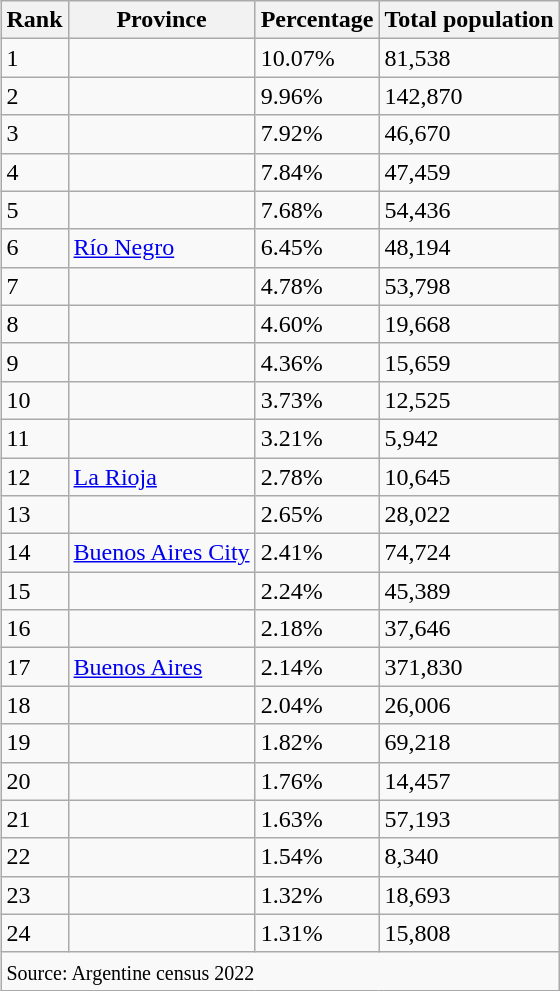<table class="wikitable sortable" style="float: right;">
<tr>
<th>Rank</th>
<th>Province</th>
<th>Percentage</th>
<th>Total population</th>
</tr>
<tr>
<td>1</td>
<td></td>
<td> 10.07%</td>
<td>81,538</td>
</tr>
<tr>
<td>2</td>
<td></td>
<td> 9.96%</td>
<td>142,870</td>
</tr>
<tr>
<td>3</td>
<td></td>
<td> 7.92%</td>
<td>46,670</td>
</tr>
<tr>
<td>4</td>
<td></td>
<td> 7.84%</td>
<td>47,459</td>
</tr>
<tr>
<td>5</td>
<td></td>
<td> 7.68%</td>
<td>54,436</td>
</tr>
<tr>
<td>6</td>
<td> <a href='#'>Río Negro</a></td>
<td> 6.45%</td>
<td>48,194</td>
</tr>
<tr>
<td>7</td>
<td></td>
<td> 4.78%</td>
<td>53,798</td>
</tr>
<tr>
<td>8</td>
<td></td>
<td> 4.60%</td>
<td>19,668</td>
</tr>
<tr>
<td>9</td>
<td></td>
<td> 4.36%</td>
<td>15,659</td>
</tr>
<tr>
<td>10</td>
<td></td>
<td> 3.73%</td>
<td>12,525</td>
</tr>
<tr>
<td>11</td>
<td></td>
<td> 3.21%</td>
<td>5,942</td>
</tr>
<tr>
<td>12</td>
<td> <a href='#'>La Rioja</a></td>
<td> 2.78%</td>
<td>10,645</td>
</tr>
<tr>
<td>13</td>
<td></td>
<td> 2.65%</td>
<td>28,022</td>
</tr>
<tr>
<td>14</td>
<td> <a href='#'>Buenos Aires City</a></td>
<td> 2.41%</td>
<td>74,724</td>
</tr>
<tr>
<td>15</td>
<td></td>
<td> 2.24%</td>
<td>45,389</td>
</tr>
<tr>
<td>16</td>
<td></td>
<td> 2.18%</td>
<td>37,646</td>
</tr>
<tr>
<td>17</td>
<td> <a href='#'>Buenos Aires</a></td>
<td> 2.14%</td>
<td>371,830</td>
</tr>
<tr>
<td>18</td>
<td></td>
<td> 2.04%</td>
<td>26,006</td>
</tr>
<tr>
<td>19</td>
<td></td>
<td> 1.82%</td>
<td>69,218</td>
</tr>
<tr>
<td>20</td>
<td></td>
<td> 1.76%</td>
<td>14,457</td>
</tr>
<tr>
<td>21</td>
<td></td>
<td> 1.63%</td>
<td>57,193</td>
</tr>
<tr>
<td>22</td>
<td></td>
<td> 1.54%</td>
<td>8,340</td>
</tr>
<tr>
<td>23</td>
<td></td>
<td> 1.32%</td>
<td>18,693</td>
</tr>
<tr>
<td>24</td>
<td></td>
<td> 1.31%</td>
<td>15,808</td>
</tr>
<tr>
<td colspan="8" style="text-align:left;"><small>Source: Argentine census 2022</small></td>
</tr>
</table>
